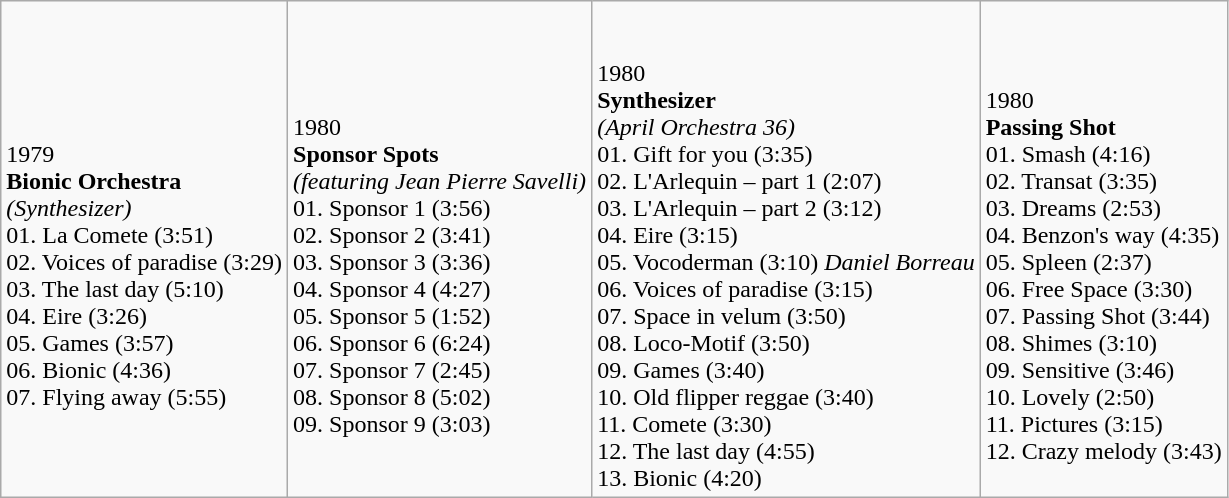<table class="wikitable">
<tr>
<td><br><br>1979<br>
<strong>Bionic Orchestra</strong> <br>
<em>(Synthesizer)</em> <br>
01. La Comete (3:51) <br>
02. Voices of paradise (3:29) <br>
03. The last day (5:10) <br>
04. Eire (3:26) <br>
05. Games (3:57) <br>
06. Bionic (4:36) <br>
07. Flying away (5:55)</td>
<td><br><br>1980<br>
<strong>Sponsor Spots</strong> <br>
<em>(featuring Jean Pierre Savelli)</em> <br>
01. Sponsor 1 (3:56) <br>
02. Sponsor 2 (3:41) <br>
03. Sponsor 3 (3:36) <br>
04. Sponsor 4 (4:27) <br>
05. Sponsor 5 (1:52) <br>
06. Sponsor 6 (6:24) <br>
07. Sponsor 7 (2:45) <br>
08. Sponsor 8 (5:02) <br>
09. Sponsor 9 (3:03)</td>
<td><br><br>1980<br>
<strong>Synthesizer</strong> <br>
<em>(April Orchestra 36)</em>  <br>
01. Gift for you (3:35) <br>
02. L'Arlequin – part 1 (2:07) <br>
03. L'Arlequin – part 2 (3:12) <br>
04. Eire (3:15) <br>
05. Vocoderman (3:10) <em>Daniel Borreau</em> <br>
06. Voices of paradise (3:15) <br>
07. Space in velum (3:50) <br>
08. Loco-Motif (3:50) <br>
09. Games (3:40) <br>
10. Old flipper reggae (3:40) <br>
11. Comete (3:30) <br>
12. The last day (4:55) <br>
13. Bionic (4:20)</td>
<td><br><br>1980<br>
<strong>Passing Shot </strong> <br>
01. Smash (4:16) <br>
02. Transat (3:35) <br>
03. Dreams (2:53) <br>
04. Benzon's way (4:35) <br>
05. Spleen (2:37) <br>
06. Free Space (3:30) <br>
07. Passing Shot (3:44) <br>
08. Shimes (3:10) <br>
09. Sensitive (3:46) <br>
10. Lovely (2:50) <br>
11. Pictures (3:15) <br>
12. Crazy melody (3:43)</td>
</tr>
</table>
